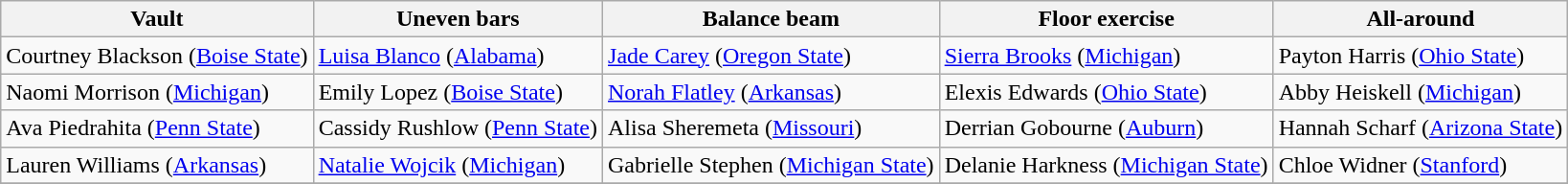<table class="wikitable sortable">
<tr>
<th>Vault</th>
<th>Uneven bars</th>
<th>Balance beam</th>
<th>Floor exercise</th>
<th>All-around</th>
</tr>
<tr>
<td>Courtney Blackson (<a href='#'>Boise State</a>)</td>
<td><a href='#'>Luisa Blanco</a> (<a href='#'>Alabama</a>)</td>
<td><a href='#'>Jade Carey</a> (<a href='#'>Oregon State</a>)</td>
<td><a href='#'>Sierra Brooks</a> (<a href='#'>Michigan</a>)</td>
<td>Payton Harris (<a href='#'>Ohio State</a>)</td>
</tr>
<tr>
<td>Naomi Morrison (<a href='#'>Michigan</a>)</td>
<td>Emily Lopez (<a href='#'>Boise State</a>)</td>
<td><a href='#'>Norah Flatley</a> (<a href='#'>Arkansas</a>)</td>
<td>Elexis Edwards (<a href='#'>Ohio State</a>)</td>
<td>Abby Heiskell (<a href='#'>Michigan</a>)</td>
</tr>
<tr>
<td>Ava Piedrahita (<a href='#'>Penn State</a>)</td>
<td>Cassidy Rushlow (<a href='#'>Penn State</a>)</td>
<td>Alisa Sheremeta (<a href='#'>Missouri</a>)</td>
<td>Derrian Gobourne (<a href='#'>Auburn</a>)</td>
<td>Hannah Scharf (<a href='#'>Arizona State</a>)</td>
</tr>
<tr>
<td>Lauren Williams (<a href='#'>Arkansas</a>)</td>
<td><a href='#'>Natalie Wojcik</a> (<a href='#'>Michigan</a>)</td>
<td>Gabrielle Stephen (<a href='#'>Michigan State</a>)</td>
<td>Delanie Harkness (<a href='#'>Michigan State</a>)</td>
<td>Chloe Widner (<a href='#'>Stanford</a>)</td>
</tr>
<tr>
</tr>
</table>
